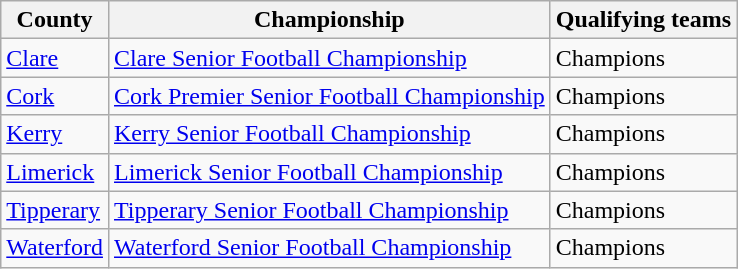<table class=wikitable>
<tr>
<th>County</th>
<th>Championship</th>
<th>Qualifying teams</th>
</tr>
<tr>
<td> <a href='#'>Clare</a></td>
<td><a href='#'>Clare Senior Football Championship</a></td>
<td>Champions</td>
</tr>
<tr>
<td> <a href='#'>Cork</a></td>
<td><a href='#'>Cork Premier Senior Football Championship</a></td>
<td>Champions</td>
</tr>
<tr>
<td> <a href='#'>Kerry</a></td>
<td><a href='#'>Kerry Senior Football Championship</a></td>
<td>Champions</td>
</tr>
<tr>
<td> <a href='#'>Limerick</a></td>
<td><a href='#'>Limerick Senior Football Championship</a></td>
<td>Champions</td>
</tr>
<tr>
<td> <a href='#'>Tipperary</a></td>
<td><a href='#'>Tipperary Senior Football Championship</a></td>
<td>Champions</td>
</tr>
<tr>
<td> <a href='#'>Waterford</a></td>
<td><a href='#'>Waterford Senior Football Championship</a></td>
<td>Champions</td>
</tr>
</table>
